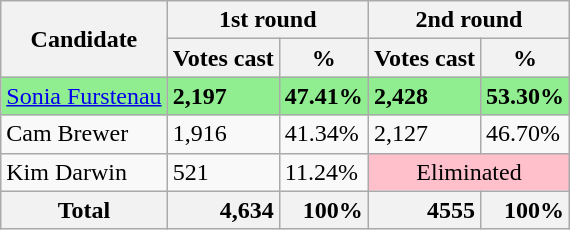<table class="wikitable">
<tr>
<th rowspan="2">Candidate</th>
<th colspan="2">1st round</th>
<th colspan="2">2nd round</th>
</tr>
<tr>
<th>Votes cast</th>
<th>%</th>
<th>Votes cast</th>
<th>%</th>
</tr>
<tr style="background:lightgreen;">
<td><a href='#'>Sonia Furstenau</a></td>
<td><strong>2,197</strong></td>
<td><strong>47.41%</strong></td>
<td><strong>2,428</strong></td>
<td><strong>53.30%</strong></td>
</tr>
<tr>
<td>Cam Brewer</td>
<td>1,916</td>
<td>41.34%</td>
<td>2,127</td>
<td>46.70%</td>
</tr>
<tr>
<td>Kim Darwin</td>
<td>521</td>
<td>11.24%</td>
<td colspan="2" style="background:pink; text-align:center">Eliminated</td>
</tr>
<tr>
<th>Total</th>
<th style="text-align:right;">4,634</th>
<th style="text-align:right;">100%</th>
<th style="text-align:right;">4555</th>
<th style="text-align:right;">100%</th>
</tr>
</table>
